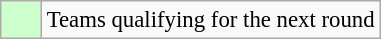<table class="wikitable" style="font-size: 95%">
<tr>
<td bgcolor="#CCFFCC" width="20"> </td>
<td>Teams qualifying for the next round</td>
</tr>
</table>
